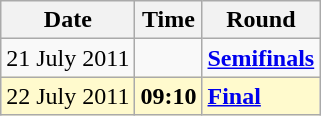<table class="wikitable">
<tr>
<th>Date</th>
<th>Time</th>
<th>Round</th>
</tr>
<tr>
<td>21 July 2011</td>
<td></td>
<td><strong><a href='#'>Semifinals</a></strong></td>
</tr>
<tr style=background:lemonchiffon>
<td>22 July 2011</td>
<td><strong>09:10</strong></td>
<td><strong><a href='#'>Final</a></strong></td>
</tr>
</table>
